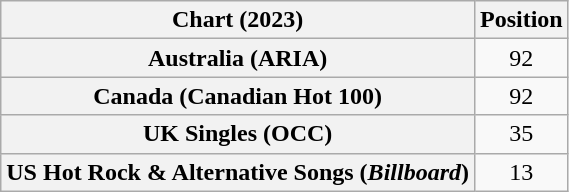<table class="wikitable sortable plainrowheaders" style="text-align:center">
<tr>
<th scope="col">Chart (2023)</th>
<th scope="col">Position</th>
</tr>
<tr>
<th scope="row">Australia (ARIA)</th>
<td>92</td>
</tr>
<tr>
<th scope="row">Canada (Canadian Hot 100)</th>
<td>92</td>
</tr>
<tr>
<th scope="row">UK Singles (OCC)</th>
<td>35</td>
</tr>
<tr>
<th scope="row">US Hot Rock & Alternative Songs (<em>Billboard</em>)</th>
<td>13</td>
</tr>
</table>
